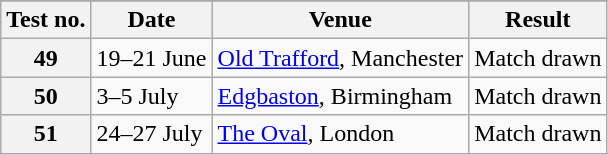<table class="wikitable">
<tr>
</tr>
<tr>
<th scope="col">Test no.</th>
<th scope="col">Date</th>
<th scope="col">Venue</th>
<th scope="col">Result</th>
</tr>
<tr>
<th scope="row">49</th>
<td>19–21 June</td>
<td><a href='#'>Old Trafford</a>, Manchester</td>
<td>Match drawn</td>
</tr>
<tr>
<th scope="row">50</th>
<td>3–5 July</td>
<td><a href='#'>Edgbaston</a>, Birmingham</td>
<td>Match drawn</td>
</tr>
<tr>
<th scope="row">51</th>
<td>24–27 July</td>
<td><a href='#'>The Oval</a>, London</td>
<td>Match drawn</td>
</tr>
</table>
